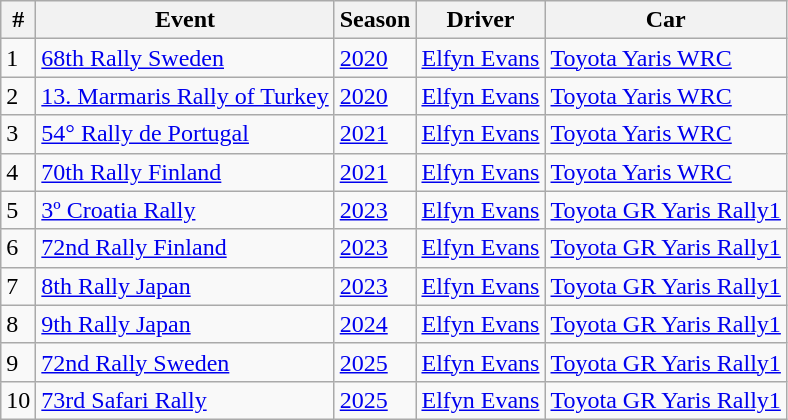<table class="wikitable">
<tr>
<th> # </th>
<th>Event</th>
<th>Season</th>
<th>Driver</th>
<th>Car</th>
</tr>
<tr>
<td>1</td>
<td> <a href='#'>68th Rally Sweden</a></td>
<td><a href='#'>2020</a></td>
<td> <a href='#'>Elfyn Evans</a></td>
<td><a href='#'>Toyota Yaris WRC</a></td>
</tr>
<tr>
<td>2</td>
<td> <a href='#'>13. Marmaris Rally of Turkey</a></td>
<td><a href='#'>2020</a></td>
<td> <a href='#'>Elfyn Evans</a></td>
<td><a href='#'>Toyota Yaris WRC</a></td>
</tr>
<tr>
<td>3</td>
<td> <a href='#'>54° Rally de Portugal</a></td>
<td><a href='#'>2021</a></td>
<td> <a href='#'>Elfyn Evans</a></td>
<td><a href='#'>Toyota Yaris WRC</a></td>
</tr>
<tr>
<td>4</td>
<td> <a href='#'>70th Rally Finland</a></td>
<td><a href='#'>2021</a></td>
<td> <a href='#'>Elfyn Evans</a></td>
<td><a href='#'>Toyota Yaris WRC</a></td>
</tr>
<tr>
<td>5</td>
<td> <a href='#'>3º Croatia Rally</a></td>
<td><a href='#'>2023</a></td>
<td> <a href='#'>Elfyn Evans</a></td>
<td><a href='#'>Toyota GR Yaris Rally1</a></td>
</tr>
<tr>
<td>6</td>
<td> <a href='#'>72nd Rally Finland</a></td>
<td><a href='#'>2023</a></td>
<td> <a href='#'>Elfyn Evans</a></td>
<td><a href='#'>Toyota GR Yaris Rally1</a></td>
</tr>
<tr>
<td>7</td>
<td> <a href='#'>8th Rally Japan</a></td>
<td><a href='#'>2023</a></td>
<td> <a href='#'>Elfyn Evans</a></td>
<td><a href='#'>Toyota GR Yaris Rally1</a></td>
</tr>
<tr>
<td>8</td>
<td> <a href='#'>9th Rally Japan</a></td>
<td><a href='#'>2024</a></td>
<td> <a href='#'>Elfyn Evans</a></td>
<td><a href='#'>Toyota GR Yaris Rally1</a></td>
</tr>
<tr>
<td>9</td>
<td> <a href='#'>72nd Rally Sweden</a></td>
<td><a href='#'>2025</a></td>
<td> <a href='#'>Elfyn Evans</a></td>
<td><a href='#'>Toyota GR Yaris Rally1</a></td>
</tr>
<tr>
<td>10</td>
<td> <a href='#'>73rd Safari Rally</a></td>
<td><a href='#'>2025</a></td>
<td> <a href='#'>Elfyn Evans</a></td>
<td><a href='#'>Toyota GR Yaris Rally1</a></td>
</tr>
</table>
